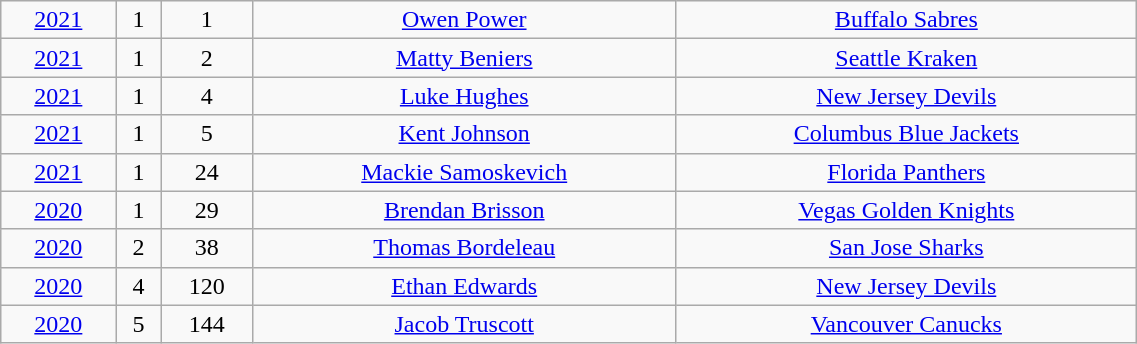<table class="wikitable" width="60%">
<tr align="center" bgcolor="">
<td><a href='#'>2021</a></td>
<td>1</td>
<td>1</td>
<td><a href='#'>Owen Power</a></td>
<td><a href='#'>Buffalo Sabres</a></td>
</tr>
<tr align="center" bgcolor="">
<td><a href='#'>2021</a></td>
<td>1</td>
<td>2</td>
<td><a href='#'>Matty Beniers</a></td>
<td><a href='#'>Seattle Kraken</a></td>
</tr>
<tr align="center" bgcolor="">
<td><a href='#'>2021</a></td>
<td>1</td>
<td>4</td>
<td><a href='#'>Luke Hughes</a></td>
<td><a href='#'>New Jersey Devils</a></td>
</tr>
<tr align="center" bgcolor="">
<td><a href='#'>2021</a></td>
<td>1</td>
<td>5</td>
<td><a href='#'>Kent Johnson</a></td>
<td><a href='#'>Columbus Blue Jackets</a></td>
</tr>
<tr align="center" bgcolor="">
<td><a href='#'>2021</a></td>
<td>1</td>
<td>24</td>
<td><a href='#'>Mackie Samoskevich</a></td>
<td><a href='#'>Florida Panthers</a></td>
</tr>
<tr align="center" bgcolor="">
<td><a href='#'>2020</a></td>
<td>1</td>
<td>29</td>
<td><a href='#'>Brendan Brisson</a></td>
<td><a href='#'>Vegas Golden Knights</a></td>
</tr>
<tr align="center" bgcolor="">
<td><a href='#'>2020</a></td>
<td>2</td>
<td>38</td>
<td><a href='#'>Thomas Bordeleau</a></td>
<td><a href='#'>San Jose Sharks</a></td>
</tr>
<tr align="center" bgcolor="">
<td><a href='#'>2020</a></td>
<td>4</td>
<td>120</td>
<td><a href='#'>Ethan Edwards</a></td>
<td><a href='#'>New Jersey Devils</a></td>
</tr>
<tr align="center" bgcolor="">
<td><a href='#'>2020</a></td>
<td>5</td>
<td>144</td>
<td><a href='#'>Jacob Truscott</a></td>
<td><a href='#'>Vancouver Canucks</a></td>
</tr>
</table>
